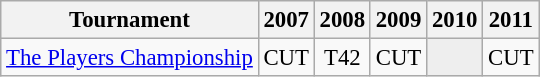<table class="wikitable" style="font-size:95%;text-align:center;">
<tr>
<th>Tournament</th>
<th>2007</th>
<th>2008</th>
<th>2009</th>
<th>2010</th>
<th>2011</th>
</tr>
<tr>
<td align=left><a href='#'>The Players Championship</a></td>
<td>CUT</td>
<td>T42</td>
<td>CUT</td>
<td style="background:#eeeeee;"></td>
<td>CUT</td>
</tr>
</table>
